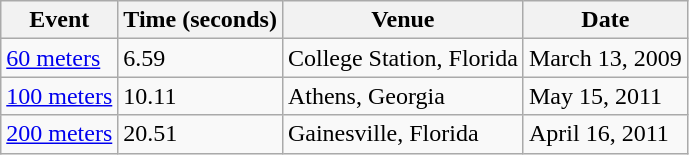<table class="wikitable">
<tr>
<th>Event</th>
<th>Time (seconds)</th>
<th>Venue</th>
<th>Date</th>
</tr>
<tr>
<td><a href='#'>60 meters</a></td>
<td>6.59</td>
<td>College Station, Florida</td>
<td>March 13, 2009</td>
</tr>
<tr>
<td><a href='#'>100 meters</a></td>
<td>10.11</td>
<td>Athens, Georgia</td>
<td>May 15, 2011</td>
</tr>
<tr>
<td><a href='#'>200 meters</a></td>
<td>20.51</td>
<td>Gainesville, Florida</td>
<td>April 16, 2011</td>
</tr>
</table>
